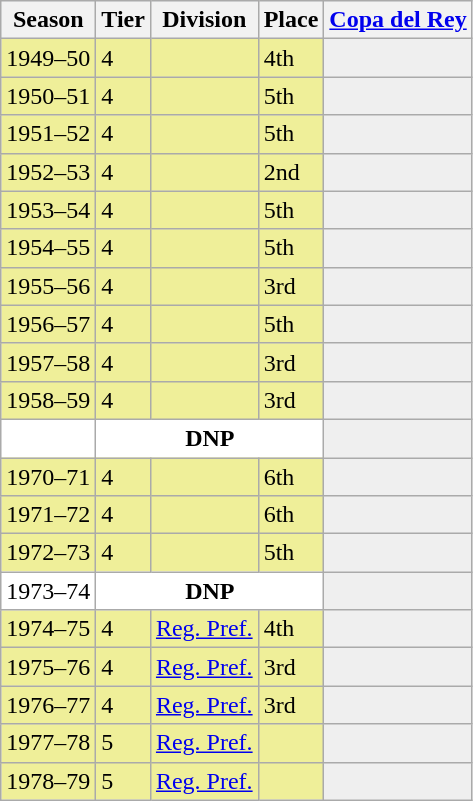<table class="wikitable">
<tr style="background:#f0f6fa;">
<th>Season</th>
<th>Tier</th>
<th>Division</th>
<th>Place</th>
<th><a href='#'>Copa del Rey</a></th>
</tr>
<tr>
<td style="background:#EFEF99;">1949–50</td>
<td style="background:#EFEF99;">4</td>
<td style="background:#EFEF99;"></td>
<td style="background:#EFEF99;">4th</td>
<th style="background:#efefef;"></th>
</tr>
<tr>
<td style="background:#EFEF99;">1950–51</td>
<td style="background:#EFEF99;">4</td>
<td style="background:#EFEF99;"></td>
<td style="background:#EFEF99;">5th</td>
<th style="background:#efefef;"></th>
</tr>
<tr>
<td style="background:#EFEF99;">1951–52</td>
<td style="background:#EFEF99;">4</td>
<td style="background:#EFEF99;"></td>
<td style="background:#EFEF99;">5th</td>
<th style="background:#efefef;"></th>
</tr>
<tr>
<td style="background:#EFEF99;">1952–53</td>
<td style="background:#EFEF99;">4</td>
<td style="background:#EFEF99;"></td>
<td style="background:#EFEF99;">2nd</td>
<th style="background:#efefef;"></th>
</tr>
<tr>
<td style="background:#EFEF99;">1953–54</td>
<td style="background:#EFEF99;">4</td>
<td style="background:#EFEF99;"></td>
<td style="background:#EFEF99;">5th</td>
<th style="background:#efefef;"></th>
</tr>
<tr>
<td style="background:#EFEF99;">1954–55</td>
<td style="background:#EFEF99;">4</td>
<td style="background:#EFEF99;"></td>
<td style="background:#EFEF99;">5th</td>
<th style="background:#efefef;"></th>
</tr>
<tr>
<td style="background:#EFEF99;">1955–56</td>
<td style="background:#EFEF99;">4</td>
<td style="background:#EFEF99;"></td>
<td style="background:#EFEF99;">3rd</td>
<th style="background:#efefef;"></th>
</tr>
<tr>
<td style="background:#EFEF99;">1956–57</td>
<td style="background:#EFEF99;">4</td>
<td style="background:#EFEF99;"></td>
<td style="background:#EFEF99;">5th</td>
<th style="background:#efefef;"></th>
</tr>
<tr>
<td style="background:#EFEF99;">1957–58</td>
<td style="background:#EFEF99;">4</td>
<td style="background:#EFEF99;"></td>
<td style="background:#EFEF99;">3rd</td>
<th style="background:#efefef;"></th>
</tr>
<tr>
<td style="background:#EFEF99;">1958–59</td>
<td style="background:#EFEF99;">4</td>
<td style="background:#EFEF99;"></td>
<td style="background:#EFEF99;">3rd</td>
<th style="background:#efefef;"></th>
</tr>
<tr>
<td style="background:#FFFFFF;"></td>
<th style="background:#FFFFFF;" colspan="3">DNP</th>
<th style="background:#efefef;"></th>
</tr>
<tr>
<td style="background:#EFEF99;">1970–71</td>
<td style="background:#EFEF99;">4</td>
<td style="background:#EFEF99;"></td>
<td style="background:#EFEF99;">6th</td>
<th style="background:#efefef;"></th>
</tr>
<tr>
<td style="background:#EFEF99;">1971–72</td>
<td style="background:#EFEF99;">4</td>
<td style="background:#EFEF99;"></td>
<td style="background:#EFEF99;">6th</td>
<th style="background:#efefef;"></th>
</tr>
<tr>
<td style="background:#EFEF99;">1972–73</td>
<td style="background:#EFEF99;">4</td>
<td style="background:#EFEF99;"></td>
<td style="background:#EFEF99;">5th</td>
<th style="background:#efefef;"></th>
</tr>
<tr>
<td style="background:#FFFFFF;">1973–74</td>
<th style="background:#FFFFFF;" colspan="3">DNP</th>
<th style="background:#efefef;"></th>
</tr>
<tr>
<td style="background:#EFEF99;">1974–75</td>
<td style="background:#EFEF99;">4</td>
<td style="background:#EFEF99;"><a href='#'>Reg. Pref.</a></td>
<td style="background:#EFEF99;">4th</td>
<th style="background:#efefef;"></th>
</tr>
<tr>
<td style="background:#EFEF99;">1975–76</td>
<td style="background:#EFEF99;">4</td>
<td style="background:#EFEF99;"><a href='#'>Reg. Pref.</a></td>
<td style="background:#EFEF99;">3rd</td>
<th style="background:#efefef;"></th>
</tr>
<tr>
<td style="background:#EFEF99;">1976–77</td>
<td style="background:#EFEF99;">4</td>
<td style="background:#EFEF99;"><a href='#'>Reg. Pref.</a></td>
<td style="background:#EFEF99;">3rd</td>
<th style="background:#efefef;"></th>
</tr>
<tr>
<td style="background:#EFEF99;">1977–78</td>
<td style="background:#EFEF99;">5</td>
<td style="background:#EFEF99;"><a href='#'>Reg. Pref.</a></td>
<td style="background:#EFEF99;"></td>
<th style="background:#efefef;"></th>
</tr>
<tr>
<td style="background:#EFEF99;">1978–79</td>
<td style="background:#EFEF99;">5</td>
<td style="background:#EFEF99;"><a href='#'>Reg. Pref.</a></td>
<td style="background:#EFEF99;"></td>
<th style="background:#efefef;"></th>
</tr>
</table>
